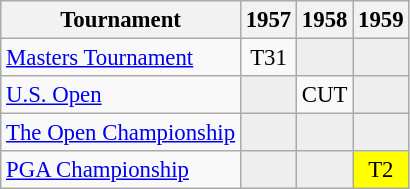<table class="wikitable" style="font-size:95%;text-align:center;">
<tr>
<th>Tournament</th>
<th>1957</th>
<th>1958</th>
<th>1959</th>
</tr>
<tr>
<td align=left><a href='#'>Masters Tournament</a></td>
<td>T31</td>
<td style="background:#eeeeee;"></td>
<td style="background:#eeeeee;"></td>
</tr>
<tr>
<td align=left><a href='#'>U.S. Open</a></td>
<td style="background:#eeeeee;"></td>
<td>CUT</td>
<td style="background:#eeeeee;"></td>
</tr>
<tr>
<td align=left><a href='#'>The Open Championship</a></td>
<td style="background:#eeeeee;"></td>
<td style="background:#eeeeee;"></td>
<td style="background:#eeeeee;"></td>
</tr>
<tr>
<td align=left><a href='#'>PGA Championship</a></td>
<td style="background:#eeeeee;"></td>
<td style="background:#eeeeee;"></td>
<td style="background:yellow;">T2</td>
</tr>
</table>
